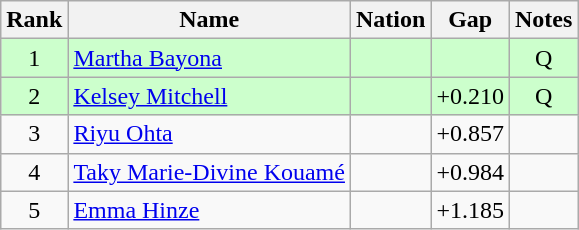<table class="wikitable sortable" style="text-align:center">
<tr>
<th>Rank</th>
<th>Name</th>
<th>Nation</th>
<th>Gap</th>
<th>Notes</th>
</tr>
<tr bgcolor=ccffcc>
<td>1</td>
<td align=left><a href='#'>Martha Bayona</a></td>
<td align=left></td>
<td></td>
<td>Q</td>
</tr>
<tr bgcolor=ccffcc>
<td>2</td>
<td align=left><a href='#'>Kelsey Mitchell</a></td>
<td align=left></td>
<td>+0.210</td>
<td>Q</td>
</tr>
<tr>
<td>3</td>
<td align=left><a href='#'>Riyu Ohta</a></td>
<td align=left></td>
<td>+0.857</td>
<td></td>
</tr>
<tr>
<td>4</td>
<td align=left><a href='#'>Taky Marie-Divine Kouamé</a></td>
<td align=left></td>
<td>+0.984</td>
<td></td>
</tr>
<tr>
<td>5</td>
<td align=left><a href='#'>Emma Hinze</a></td>
<td align=left></td>
<td>+1.185</td>
<td></td>
</tr>
</table>
